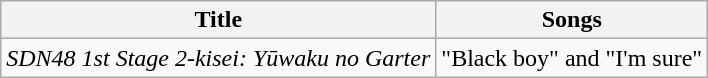<table class="wikitable">
<tr>
<th>Title</th>
<th>Songs</th>
</tr>
<tr>
<td><em>SDN48 1st Stage 2-kisei: Yūwaku no Garter</em></td>
<td>"Black boy" and "I'm sure"</td>
</tr>
</table>
